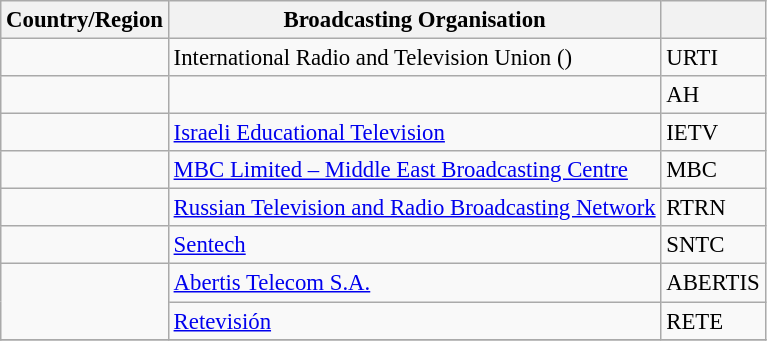<table class="wikitable sortable" style="font-size:95%">
<tr>
<th>Country/Region</th>
<th>Broadcasting Organisation</th>
<th></th>
</tr>
<tr>
<td></td>
<td>International Radio and Television Union ()</td>
<td>URTI</td>
</tr>
<tr>
<td></td>
<td></td>
<td>AH</td>
</tr>
<tr>
<td></td>
<td><a href='#'>Israeli Educational Television</a></td>
<td>IETV</td>
</tr>
<tr>
<td></td>
<td><a href='#'>MBC Limited – Middle East Broadcasting Centre</a></td>
<td>MBC</td>
</tr>
<tr>
<td></td>
<td><a href='#'>Russian Television and Radio Broadcasting Network</a></td>
<td>RTRN</td>
</tr>
<tr>
<td></td>
<td><a href='#'>Sentech</a></td>
<td>SNTC</td>
</tr>
<tr>
<td rowspan="2"></td>
<td><a href='#'>Abertis Telecom S.A.</a></td>
<td>ABERTIS</td>
</tr>
<tr>
<td><a href='#'>Retevisión</a></td>
<td>RETE</td>
</tr>
<tr>
</tr>
</table>
